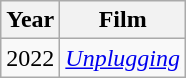<table class="wikitable">
<tr>
<th>Year</th>
<th>Film</th>
</tr>
<tr>
<td>2022</td>
<td><em><a href='#'>Unplugging</a></em></td>
</tr>
</table>
